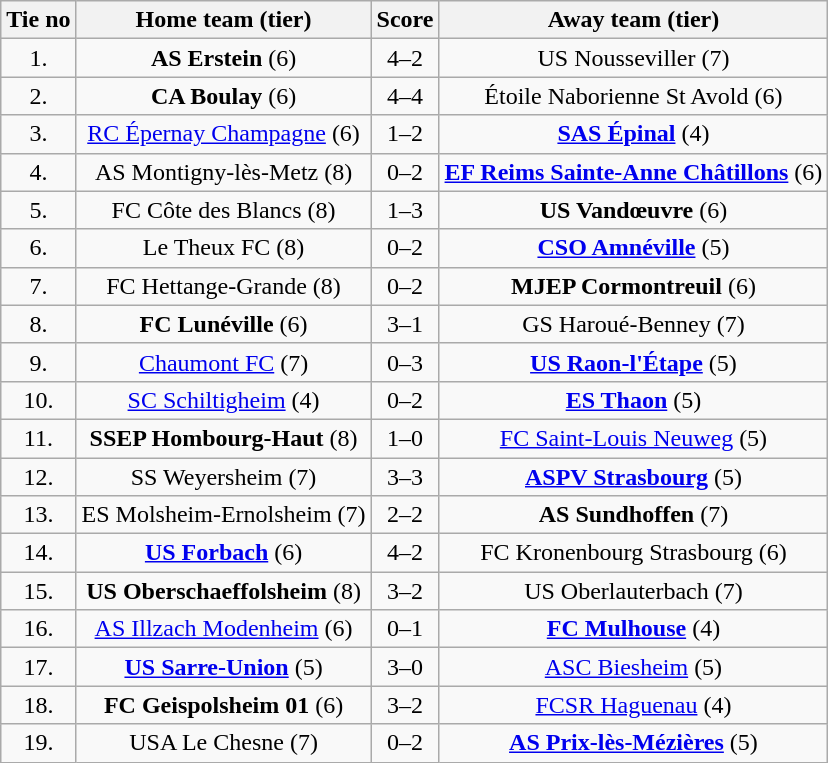<table class="wikitable" style="text-align: center">
<tr>
<th>Tie no</th>
<th>Home team (tier)</th>
<th>Score</th>
<th>Away team (tier)</th>
</tr>
<tr>
<td>1.</td>
<td><strong>AS Erstein</strong> (6)</td>
<td>4–2 </td>
<td>US Nousseviller (7)</td>
</tr>
<tr>
<td>2.</td>
<td><strong>CA Boulay</strong> (6)</td>
<td>4–4 </td>
<td>Étoile Naborienne St Avold (6)</td>
</tr>
<tr>
<td>3.</td>
<td><a href='#'>RC Épernay Champagne</a> (6)</td>
<td>1–2</td>
<td><strong><a href='#'>SAS Épinal</a></strong> (4)</td>
</tr>
<tr>
<td>4.</td>
<td>AS Montigny-lès-Metz (8)</td>
<td>0–2</td>
<td><strong><a href='#'>EF Reims Sainte-Anne Châtillons</a></strong> (6)</td>
</tr>
<tr>
<td>5.</td>
<td>FC Côte des Blancs (8)</td>
<td>1–3</td>
<td><strong>US Vandœuvre</strong> (6)</td>
</tr>
<tr>
<td>6.</td>
<td>Le Theux FC (8)</td>
<td>0–2</td>
<td><strong><a href='#'>CSO Amnéville</a></strong> (5)</td>
</tr>
<tr>
<td>7.</td>
<td>FC Hettange-Grande (8)</td>
<td>0–2</td>
<td><strong>MJEP Cormontreuil</strong> (6)</td>
</tr>
<tr>
<td>8.</td>
<td><strong>FC Lunéville</strong> (6)</td>
<td>3–1</td>
<td>GS Haroué-Benney (7)</td>
</tr>
<tr>
<td>9.</td>
<td><a href='#'>Chaumont FC</a> (7)</td>
<td>0–3</td>
<td><strong><a href='#'>US Raon-l'Étape</a></strong> (5)</td>
</tr>
<tr>
<td>10.</td>
<td><a href='#'>SC Schiltigheim</a> (4)</td>
<td>0–2</td>
<td><strong><a href='#'>ES Thaon</a></strong> (5)</td>
</tr>
<tr>
<td>11.</td>
<td><strong>SSEP Hombourg-Haut</strong> (8)</td>
<td>1–0 </td>
<td><a href='#'>FC Saint-Louis Neuweg</a> (5)</td>
</tr>
<tr>
<td>12.</td>
<td>SS Weyersheim (7)</td>
<td>3–3 </td>
<td><strong><a href='#'>ASPV Strasbourg</a></strong> (5)</td>
</tr>
<tr>
<td>13.</td>
<td>ES Molsheim-Ernolsheim (7)</td>
<td>2–2 </td>
<td><strong>AS Sundhoffen</strong> (7)</td>
</tr>
<tr>
<td>14.</td>
<td><strong><a href='#'>US Forbach</a></strong> (6)</td>
<td>4–2</td>
<td>FC Kronenbourg Strasbourg (6)</td>
</tr>
<tr>
<td>15.</td>
<td><strong>US Oberschaeffolsheim</strong> (8)</td>
<td>3–2</td>
<td>US Oberlauterbach (7)</td>
</tr>
<tr>
<td>16.</td>
<td><a href='#'>AS Illzach Modenheim</a> (6)</td>
<td>0–1</td>
<td><strong><a href='#'>FC Mulhouse</a></strong> (4)</td>
</tr>
<tr>
<td>17.</td>
<td><strong><a href='#'>US Sarre-Union</a></strong> (5)</td>
<td>3–0</td>
<td><a href='#'>ASC Biesheim</a> (5)</td>
</tr>
<tr>
<td>18.</td>
<td><strong>FC Geispolsheim 01</strong> (6)</td>
<td>3–2 </td>
<td><a href='#'>FCSR Haguenau</a> (4)</td>
</tr>
<tr>
<td>19.</td>
<td>USA Le Chesne (7)</td>
<td>0–2</td>
<td><strong><a href='#'>AS Prix-lès-Mézières</a></strong> (5)</td>
</tr>
</table>
